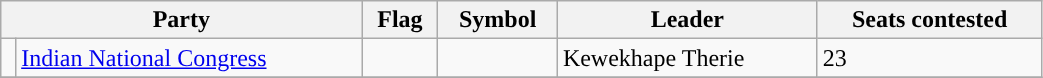<table class="wikitable" width="55%">
<tr>
<th colspan="2">Party</th>
<th>Flag</th>
<th>Symbol</th>
<th>Leader</th>
<th>Seats contested</th>
</tr>
<tr>
<td style="text-align:center; background:"></td>
<td><a href='#'>Indian National Congress</a></td>
<td></td>
<td></td>
<td>Kewekhape Therie</td>
<td>23</td>
</tr>
<tr>
</tr>
</table>
